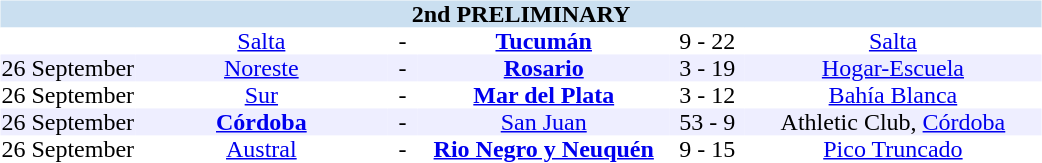<table table width=700>
<tr>
<td width=700 valign="top"><br><table border=0 cellspacing=0 cellpadding=0 style="font-size: 100%; border-collapse: collapse;" width=100%>
<tr bgcolor="#CADFF0">
<td style="font-size:100%"; align="center" colspan="6"><strong>2nd PRELIMINARY</strong></td>
</tr>
<tr align=center bgcolor=#FFFFFF>
<td width=90></td>
<td width=170><a href='#'>Salta</a></td>
<td width=20>-</td>
<td width=170><strong><a href='#'>Tucumán</a></strong></td>
<td width=50>9 - 22</td>
<td width=200><a href='#'>Salta</a></td>
</tr>
<tr align=center bgcolor=#EEEEFF>
<td width=90>26 September</td>
<td width=170><a href='#'>Noreste</a></td>
<td width=20>-</td>
<td width=170><strong><a href='#'>Rosario</a></strong></td>
<td width=50>3 - 19</td>
<td width=200><a href='#'>Hogar-Escuela</a></td>
</tr>
<tr align=center bgcolor=#FFFFFF>
<td width=90>26 September</td>
<td width=170><a href='#'>Sur</a></td>
<td width=20>-</td>
<td width=170><strong><a href='#'>Mar del Plata</a></strong></td>
<td width=50>3 - 12</td>
<td width=200><a href='#'>Bahía Blanca</a></td>
</tr>
<tr align=center bgcolor=#EEEEFF>
<td width=90>26 September</td>
<td width=170><strong><a href='#'>Córdoba</a></strong></td>
<td width=20>-</td>
<td width=170><a href='#'>San Juan</a></td>
<td width=50>53 - 9</td>
<td width=200>Athletic Club, <a href='#'>Córdoba</a></td>
</tr>
<tr align=center bgcolor=#FFFFFF>
<td width=90>26 September</td>
<td width=170><a href='#'>Austral</a></td>
<td width=20>-</td>
<td width=170><strong><a href='#'>Rio Negro y Neuquén</a></strong></td>
<td width=50>9 - 15</td>
<td width=200><a href='#'>Pico Truncado</a></td>
</tr>
</table>
</td>
</tr>
</table>
